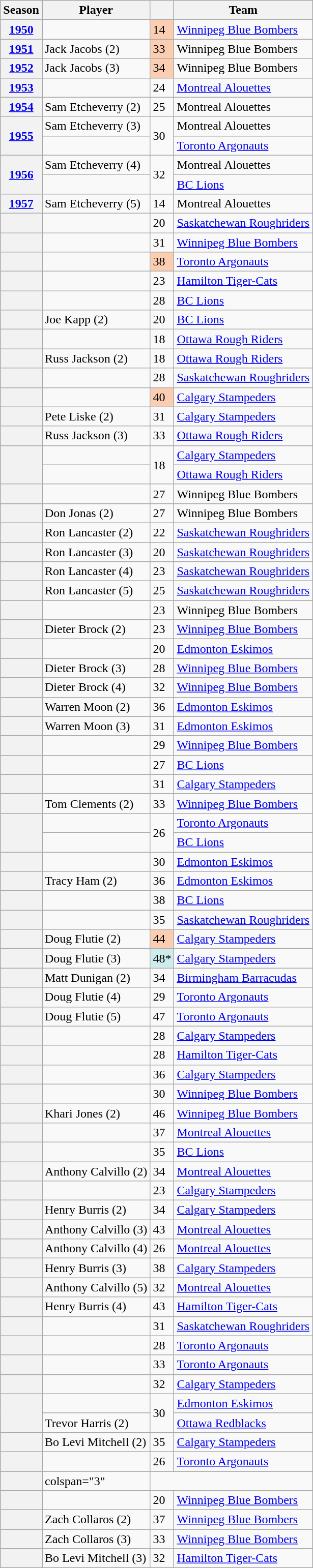<table class="plainrowheaders sortable wikitable">
<tr>
<th scope=col>Season</th>
<th scope=col>Player</th>
<th scope=col></th>
<th scope=col>Team</th>
</tr>
<tr>
<th scope=row><a href='#'>1950</a></th>
<td></td>
<td style="background-color:#FBCEB1">14</td>
<td><a href='#'>Winnipeg Blue Bombers</a></td>
</tr>
<tr>
<th scope=row><a href='#'>1951</a></th>
<td>Jack Jacobs (2)</td>
<td style="background-color:#FBCEB1">33</td>
<td>Winnipeg Blue Bombers</td>
</tr>
<tr>
<th scope=row><a href='#'>1952</a></th>
<td>Jack Jacobs (3)</td>
<td style="background-color:#FBCEB1">34</td>
<td>Winnipeg Blue Bombers</td>
</tr>
<tr>
<th scope=row><a href='#'>1953</a></th>
<td></td>
<td>24</td>
<td><a href='#'>Montreal Alouettes</a></td>
</tr>
<tr>
<th scope=row><a href='#'>1954</a></th>
<td>Sam Etcheverry (2)</td>
<td>25</td>
<td>Montreal Alouettes</td>
</tr>
<tr>
<th rowspan="2"><a href='#'>1955</a></th>
<td>Sam Etcheverry (3)</td>
<td rowspan="2">30</td>
<td>Montreal Alouettes</td>
</tr>
<tr>
<td></td>
<td><a href='#'>Toronto Argonauts</a></td>
</tr>
<tr>
<th rowspan="2"><a href='#'>1956</a></th>
<td>Sam Etcheverry (4)</td>
<td rowspan="2">32</td>
<td>Montreal Alouettes</td>
</tr>
<tr>
<td></td>
<td><a href='#'>BC Lions</a></td>
</tr>
<tr>
<th scope=row><a href='#'>1957</a></th>
<td>Sam Etcheverry (5)</td>
<td>14</td>
<td>Montreal Alouettes</td>
</tr>
<tr>
<th scope=row></th>
<td></td>
<td>20</td>
<td><a href='#'>Saskatchewan Roughriders</a></td>
</tr>
<tr>
<th scope=row></th>
<td></td>
<td>31</td>
<td><a href='#'>Winnipeg Blue Bombers</a></td>
</tr>
<tr>
<th scope=row></th>
<td></td>
<td style="background-color:#FBCEB1">38</td>
<td><a href='#'>Toronto Argonauts</a></td>
</tr>
<tr>
<th scope=row></th>
<td></td>
<td>23</td>
<td><a href='#'>Hamilton Tiger-Cats</a></td>
</tr>
<tr>
<th scope=row></th>
<td></td>
<td>28</td>
<td><a href='#'>BC Lions</a></td>
</tr>
<tr>
<th scope=row></th>
<td>Joe Kapp (2)</td>
<td>20</td>
<td><a href='#'>BC Lions</a></td>
</tr>
<tr>
<th scope=row></th>
<td></td>
<td>18</td>
<td><a href='#'>Ottawa Rough Riders</a></td>
</tr>
<tr>
<th scope=row></th>
<td>Russ Jackson (2)</td>
<td>18</td>
<td><a href='#'>Ottawa Rough Riders</a></td>
</tr>
<tr>
<th scope=row></th>
<td></td>
<td>28</td>
<td><a href='#'>Saskatchewan Roughriders</a></td>
</tr>
<tr>
<th scope=row></th>
<td></td>
<td style="background-color:#FBCEB1">40</td>
<td><a href='#'>Calgary Stampeders</a></td>
</tr>
<tr>
<th scope=row></th>
<td>Pete Liske (2)</td>
<td>31</td>
<td><a href='#'>Calgary Stampeders</a></td>
</tr>
<tr>
<th scope=row></th>
<td>Russ Jackson (3)</td>
<td>33</td>
<td><a href='#'>Ottawa Rough Riders</a></td>
</tr>
<tr>
<th rowspan="2"></th>
<td></td>
<td rowspan="2">18</td>
<td><a href='#'>Calgary Stampeders</a></td>
</tr>
<tr>
<td></td>
<td><a href='#'>Ottawa Rough Riders</a></td>
</tr>
<tr>
<th scope=row></th>
<td></td>
<td>27</td>
<td>Winnipeg Blue Bombers</td>
</tr>
<tr>
<th scope=row></th>
<td>Don Jonas (2)</td>
<td>27</td>
<td>Winnipeg Blue Bombers</td>
</tr>
<tr>
<th scope=row></th>
<td>Ron Lancaster (2)</td>
<td>22</td>
<td><a href='#'>Saskatchewan Roughriders</a></td>
</tr>
<tr>
<th scope=row></th>
<td>Ron Lancaster (3)</td>
<td>20</td>
<td><a href='#'>Saskatchewan Roughriders</a></td>
</tr>
<tr>
<th scope=row></th>
<td>Ron Lancaster (4)</td>
<td>23</td>
<td><a href='#'>Saskatchewan Roughriders</a></td>
</tr>
<tr>
<th scope=row></th>
<td>Ron Lancaster (5)</td>
<td>25</td>
<td><a href='#'>Saskatchewan Roughriders</a></td>
</tr>
<tr>
<th scope=row></th>
<td></td>
<td>23</td>
<td>Winnipeg Blue Bombers</td>
</tr>
<tr>
<th scope=row></th>
<td>Dieter Brock (2)</td>
<td>23</td>
<td><a href='#'>Winnipeg Blue Bombers</a></td>
</tr>
<tr>
<th scope=row></th>
<td></td>
<td>20</td>
<td><a href='#'>Edmonton Eskimos</a></td>
</tr>
<tr>
<th scope=row></th>
<td>Dieter Brock (3)</td>
<td>28</td>
<td><a href='#'>Winnipeg Blue Bombers</a></td>
</tr>
<tr>
<th scope=row></th>
<td>Dieter Brock (4)</td>
<td>32</td>
<td><a href='#'>Winnipeg Blue Bombers</a></td>
</tr>
<tr>
<th scope=row></th>
<td>Warren Moon (2)</td>
<td>36</td>
<td><a href='#'>Edmonton Eskimos</a></td>
</tr>
<tr>
<th scope=row></th>
<td>Warren Moon (3)</td>
<td>31</td>
<td><a href='#'>Edmonton Eskimos</a></td>
</tr>
<tr>
<th scope=row></th>
<td></td>
<td>29</td>
<td><a href='#'>Winnipeg Blue Bombers</a></td>
</tr>
<tr>
<th scope=row></th>
<td></td>
<td>27</td>
<td><a href='#'>BC Lions</a></td>
</tr>
<tr>
<th scope=row></th>
<td></td>
<td>31</td>
<td><a href='#'>Calgary Stampeders</a></td>
</tr>
<tr>
<th scope=row></th>
<td>Tom Clements (2)</td>
<td>33</td>
<td><a href='#'>Winnipeg Blue Bombers</a></td>
</tr>
<tr>
<th rowspan="2"></th>
<td></td>
<td rowspan="2">26</td>
<td><a href='#'>Toronto Argonauts</a></td>
</tr>
<tr>
<td></td>
<td><a href='#'>BC Lions</a></td>
</tr>
<tr>
<th scope=row></th>
<td></td>
<td>30</td>
<td><a href='#'>Edmonton Eskimos</a></td>
</tr>
<tr>
<th scope=row></th>
<td>Tracy Ham (2)</td>
<td>36</td>
<td><a href='#'>Edmonton Eskimos</a></td>
</tr>
<tr>
<th scope=row></th>
<td></td>
<td>38</td>
<td><a href='#'>BC Lions</a></td>
</tr>
<tr>
<th scope=row></th>
<td></td>
<td>35</td>
<td><a href='#'>Saskatchewan Roughriders</a></td>
</tr>
<tr>
<th scope=row></th>
<td>Doug Flutie (2)</td>
<td style="background-color:#FBCEB1">44</td>
<td><a href='#'>Calgary Stampeders</a></td>
</tr>
<tr>
<th scope=row></th>
<td>Doug Flutie (3)</td>
<td style="background-color:#CFECEC">48*</td>
<td><a href='#'>Calgary Stampeders</a></td>
</tr>
<tr>
<th scope=row></th>
<td>Matt Dunigan (2)</td>
<td>34</td>
<td><a href='#'>Birmingham Barracudas</a></td>
</tr>
<tr>
<th scope=row></th>
<td>Doug Flutie (4)</td>
<td>29</td>
<td><a href='#'>Toronto Argonauts</a></td>
</tr>
<tr>
<th scope=row></th>
<td>Doug Flutie (5)</td>
<td>47</td>
<td><a href='#'>Toronto Argonauts</a></td>
</tr>
<tr>
<th scope=row></th>
<td></td>
<td>28</td>
<td><a href='#'>Calgary Stampeders</a></td>
</tr>
<tr>
<th scope=row></th>
<td></td>
<td>28</td>
<td><a href='#'>Hamilton Tiger-Cats</a></td>
</tr>
<tr>
<th scope=row></th>
<td></td>
<td>36</td>
<td><a href='#'>Calgary Stampeders</a></td>
</tr>
<tr>
<th scope=row></th>
<td></td>
<td>30</td>
<td><a href='#'>Winnipeg Blue Bombers</a></td>
</tr>
<tr>
<th scope=row></th>
<td>Khari Jones (2)</td>
<td>46</td>
<td><a href='#'>Winnipeg Blue Bombers</a></td>
</tr>
<tr>
<th scope=row></th>
<td></td>
<td>37</td>
<td><a href='#'>Montreal Alouettes</a></td>
</tr>
<tr>
<th scope=row></th>
<td></td>
<td>35</td>
<td><a href='#'>BC Lions</a></td>
</tr>
<tr>
<th scope=row></th>
<td>Anthony Calvillo (2)</td>
<td>34</td>
<td><a href='#'>Montreal Alouettes</a></td>
</tr>
<tr>
<th scope=row></th>
<td></td>
<td>23</td>
<td><a href='#'>Calgary Stampeders</a></td>
</tr>
<tr>
<th scope=row></th>
<td>Henry Burris (2)</td>
<td>34</td>
<td><a href='#'>Calgary Stampeders</a></td>
</tr>
<tr>
<th scope=row></th>
<td>Anthony Calvillo (3)</td>
<td>43</td>
<td><a href='#'>Montreal Alouettes</a></td>
</tr>
<tr>
<th scope=row></th>
<td>Anthony Calvillo (4)</td>
<td>26</td>
<td><a href='#'>Montreal Alouettes</a></td>
</tr>
<tr>
<th scope=row></th>
<td>Henry Burris (3)</td>
<td>38</td>
<td><a href='#'>Calgary Stampeders</a></td>
</tr>
<tr>
<th scope=row></th>
<td>Anthony Calvillo (5)</td>
<td>32</td>
<td><a href='#'>Montreal Alouettes</a></td>
</tr>
<tr>
<th scope=row></th>
<td>Henry Burris (4)</td>
<td>43</td>
<td><a href='#'>Hamilton Tiger-Cats</a></td>
</tr>
<tr>
<th scope=row></th>
<td></td>
<td>31</td>
<td><a href='#'>Saskatchewan Roughriders</a></td>
</tr>
<tr>
<th scope=row></th>
<td></td>
<td>28</td>
<td><a href='#'>Toronto Argonauts</a></td>
</tr>
<tr>
<th scope=row></th>
<td></td>
<td>33</td>
<td><a href='#'>Toronto Argonauts</a></td>
</tr>
<tr>
<th scope=row></th>
<td></td>
<td>32</td>
<td><a href='#'>Calgary Stampeders</a></td>
</tr>
<tr>
<th rowspan="2" scope="row"></th>
<td></td>
<td rowspan="2">30</td>
<td><a href='#'>Edmonton Eskimos</a></td>
</tr>
<tr>
<td>Trevor Harris (2)</td>
<td><a href='#'>Ottawa Redblacks</a></td>
</tr>
<tr>
<th scope=row></th>
<td>Bo Levi Mitchell (2)</td>
<td>35</td>
<td><a href='#'>Calgary Stampeders</a></td>
</tr>
<tr>
<th scope=row></th>
<td></td>
<td>26</td>
<td><a href='#'>Toronto Argonauts</a></td>
</tr>
<tr>
<th scope=row></th>
<td>colspan="3" </td>
</tr>
<tr>
<th scope=row></th>
<td></td>
<td>20</td>
<td><a href='#'>Winnipeg Blue Bombers</a></td>
</tr>
<tr>
<th scope=row></th>
<td>Zach Collaros (2)</td>
<td>37</td>
<td><a href='#'>Winnipeg Blue Bombers</a></td>
</tr>
<tr>
<th scope=row></th>
<td>Zach Collaros (3)</td>
<td>33</td>
<td><a href='#'>Winnipeg Blue Bombers</a></td>
</tr>
<tr>
<th scope=row></th>
<td>Bo Levi Mitchell (3)</td>
<td>32</td>
<td><a href='#'>Hamilton Tiger-Cats</a></td>
</tr>
</table>
